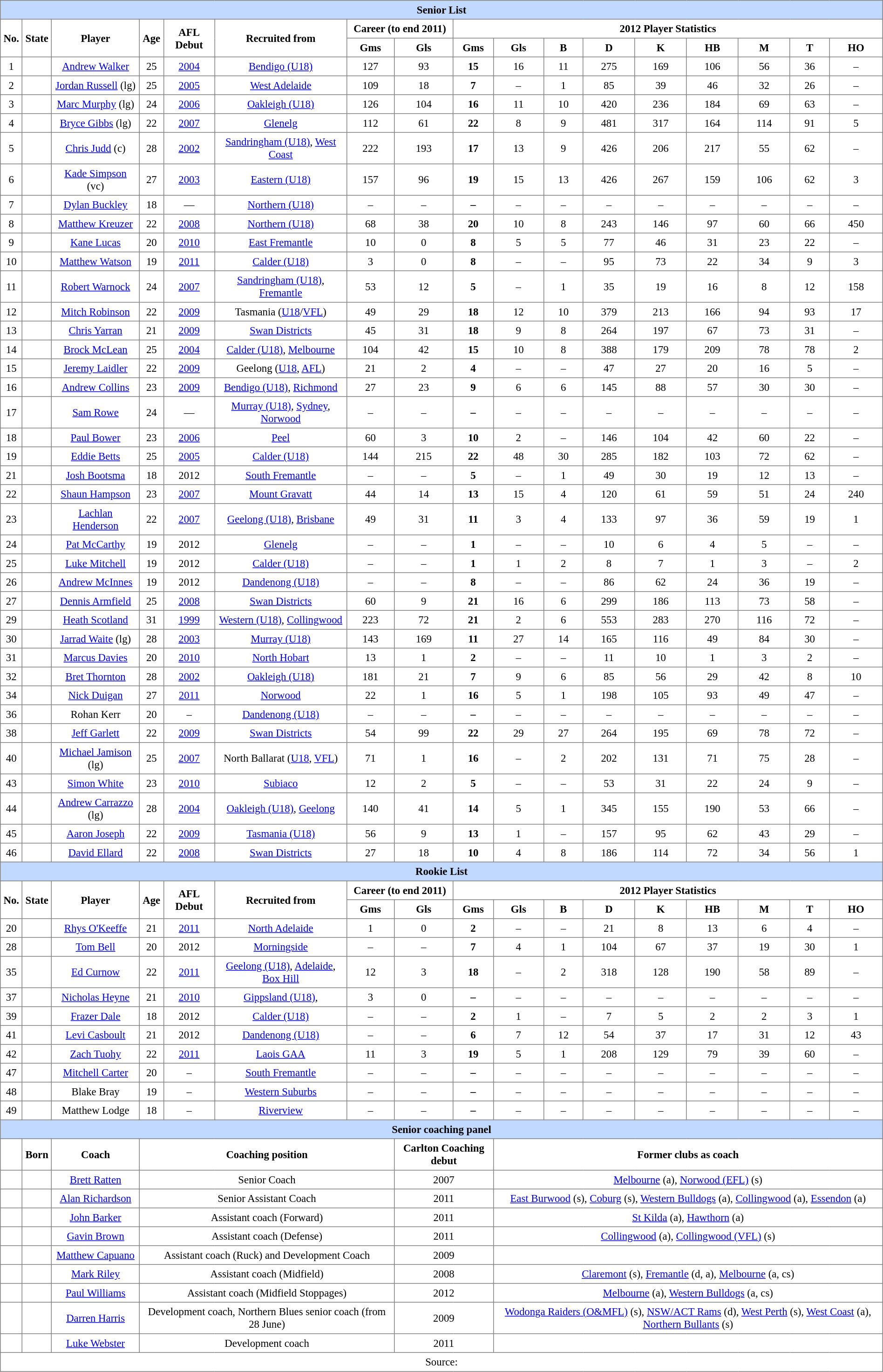<table border="1" cellpadding="4" cellspacing="0"  style="text-align:center; font-size:95%; border-collapse:collapse;">
<tr style="background:#C1D8FF;">
<th colspan="17">Senior List</th>
</tr>
<tr>
<td rowspan="2"><strong>No. </strong></td>
<td rowspan="2"><strong>State</strong></td>
<td rowspan="2"><strong>Player </strong></td>
<td rowspan="2"><strong>Age </strong></td>
<td rowspan="2"><strong>AFL Debut </strong></td>
<td rowspan="2"><strong>Recruited from </strong></td>
<td colspan="2"><strong>Career (to end 2011) </strong></td>
<td colspan="9"><strong>2012 Player Statistics</strong></td>
</tr>
<tr>
<th>Gms</th>
<th>Gls</th>
<th>Gms</th>
<th>Gls</th>
<th>B</th>
<th>D</th>
<th>K</th>
<th>HB</th>
<th>M</th>
<th>T</th>
<th>HO</th>
</tr>
<tr>
<td>1</td>
<td></td>
<td><a href='#'>Andrew Walker</a></td>
<td>25</td>
<td><a href='#'>2004</a></td>
<td><a href='#'>Bendigo (U18)</a></td>
<td>127</td>
<td>93</td>
<td><strong>15</strong></td>
<td>16</td>
<td>11</td>
<td>275</td>
<td>169</td>
<td>106</td>
<td>56</td>
<td>36</td>
<td>–</td>
</tr>
<tr>
<td>2</td>
<td></td>
<td><a href='#'>Jordan Russell</a> (lg)</td>
<td>25</td>
<td><a href='#'>2005</a></td>
<td><a href='#'>West Adelaide</a></td>
<td>109</td>
<td>18</td>
<td><strong>7</strong></td>
<td>–</td>
<td>1</td>
<td>85</td>
<td>39</td>
<td>46</td>
<td>32</td>
<td>26</td>
<td>–</td>
</tr>
<tr>
<td>3</td>
<td></td>
<td><a href='#'>Marc Murphy</a> (lg)</td>
<td>24</td>
<td><a href='#'>2006</a></td>
<td><a href='#'>Oakleigh (U18)</a></td>
<td>126</td>
<td>104</td>
<td><strong>16</strong></td>
<td>11</td>
<td>10</td>
<td>420</td>
<td>236</td>
<td>184</td>
<td>69</td>
<td>63</td>
<td>–</td>
</tr>
<tr>
<td>4</td>
<td></td>
<td><a href='#'>Bryce Gibbs</a> (lg)</td>
<td>22</td>
<td><a href='#'>2007</a></td>
<td><a href='#'>Glenelg</a></td>
<td>112</td>
<td>61</td>
<td><strong>22</strong></td>
<td>8</td>
<td>9</td>
<td>481</td>
<td>317</td>
<td>164</td>
<td>114</td>
<td>91</td>
<td>5</td>
</tr>
<tr>
<td>5</td>
<td></td>
<td><a href='#'>Chris Judd</a> (c)</td>
<td>28</td>
<td><a href='#'>2002</a></td>
<td><a href='#'>Sandringham (U18)</a>, <a href='#'>West Coast</a></td>
<td>222</td>
<td>193</td>
<td><strong>17</strong></td>
<td>13</td>
<td>9</td>
<td>426</td>
<td>206</td>
<td>217</td>
<td>55</td>
<td>62</td>
<td>–</td>
</tr>
<tr>
<td>6</td>
<td></td>
<td><a href='#'>Kade Simpson</a> (vc)</td>
<td>27</td>
<td><a href='#'>2003</a></td>
<td><a href='#'>Eastern (U18)</a></td>
<td>157</td>
<td>96</td>
<td><strong>19</strong></td>
<td>15</td>
<td>13</td>
<td>426</td>
<td>267</td>
<td>159</td>
<td>106</td>
<td>62</td>
<td>3</td>
</tr>
<tr>
<td>7</td>
<td></td>
<td><a href='#'>Dylan Buckley</a></td>
<td>18</td>
<td>—</td>
<td><a href='#'>Northern (U18)</a></td>
<td>–</td>
<td>–</td>
<td><strong>–</strong></td>
<td>–</td>
<td>–</td>
<td>–</td>
<td>–</td>
<td>–</td>
<td>–</td>
<td>–</td>
<td>–</td>
</tr>
<tr>
<td>8</td>
<td></td>
<td><a href='#'>Matthew Kreuzer</a></td>
<td>22</td>
<td><a href='#'>2008</a></td>
<td><a href='#'>Northern (U18)</a></td>
<td>68</td>
<td>38</td>
<td><strong>20</strong></td>
<td>10</td>
<td>8</td>
<td>243</td>
<td>146</td>
<td>97</td>
<td>60</td>
<td>66</td>
<td>450</td>
</tr>
<tr>
<td>9</td>
<td></td>
<td><a href='#'>Kane Lucas</a></td>
<td>20</td>
<td><a href='#'>2010</a></td>
<td><a href='#'>East Fremantle</a></td>
<td>10</td>
<td>0</td>
<td><strong>8</strong></td>
<td>5</td>
<td>5</td>
<td>77</td>
<td>46</td>
<td>31</td>
<td>23</td>
<td>22</td>
<td>–</td>
</tr>
<tr>
<td>10</td>
<td></td>
<td><a href='#'>Matthew Watson</a></td>
<td>19</td>
<td><a href='#'>2011</a></td>
<td><a href='#'>Calder (U18)</a></td>
<td>3</td>
<td>0</td>
<td><strong>8</strong></td>
<td>–</td>
<td>–</td>
<td>95</td>
<td>73</td>
<td>22</td>
<td>34</td>
<td>9</td>
<td>3</td>
</tr>
<tr>
<td>11</td>
<td></td>
<td><a href='#'>Robert Warnock</a></td>
<td>24</td>
<td><a href='#'>2007</a></td>
<td><a href='#'>Sandringham (U18)</a>, <a href='#'>Fremantle</a></td>
<td>53</td>
<td>12</td>
<td><strong>5</strong></td>
<td>–</td>
<td>1</td>
<td>35</td>
<td>19</td>
<td>16</td>
<td>8</td>
<td>12</td>
<td>158</td>
</tr>
<tr>
<td>12</td>
<td></td>
<td><a href='#'>Mitch Robinson</a></td>
<td>22</td>
<td><a href='#'>2009</a></td>
<td>Tasmania (<a href='#'>U18</a>/<a href='#'>VFL</a>)</td>
<td>49</td>
<td>29</td>
<td><strong>18</strong></td>
<td>12</td>
<td>10</td>
<td>379</td>
<td>213</td>
<td>166</td>
<td>94</td>
<td>93</td>
<td>17</td>
</tr>
<tr>
<td>13</td>
<td></td>
<td><a href='#'>Chris Yarran</a></td>
<td>21</td>
<td><a href='#'>2009</a></td>
<td><a href='#'>Swan Districts</a></td>
<td>45</td>
<td>31</td>
<td><strong>18</strong></td>
<td>9</td>
<td>8</td>
<td>264</td>
<td>197</td>
<td>67</td>
<td>73</td>
<td>31</td>
<td>–</td>
</tr>
<tr>
<td>14</td>
<td></td>
<td><a href='#'>Brock McLean</a></td>
<td>25</td>
<td><a href='#'>2004</a></td>
<td><a href='#'>Calder (U18)</a>, <a href='#'>Melbourne</a></td>
<td>104</td>
<td>42</td>
<td><strong>15</strong></td>
<td>10</td>
<td>8</td>
<td>388</td>
<td>179</td>
<td>209</td>
<td>78</td>
<td>78</td>
<td>2</td>
</tr>
<tr>
<td>15</td>
<td></td>
<td><a href='#'>Jeremy Laidler</a></td>
<td>22</td>
<td><a href='#'>2009</a></td>
<td>Geelong (<a href='#'>U18</a>, <a href='#'>AFL</a>)</td>
<td>21</td>
<td>2</td>
<td><strong>4</strong></td>
<td>–</td>
<td>–</td>
<td>47</td>
<td>27</td>
<td>20</td>
<td>16</td>
<td>5</td>
<td>–</td>
</tr>
<tr>
<td>16</td>
<td></td>
<td><a href='#'>Andrew Collins</a></td>
<td>23</td>
<td><a href='#'>2009</a></td>
<td><a href='#'>Bendigo (U18)</a>, <a href='#'>Richmond</a></td>
<td>27</td>
<td>23</td>
<td><strong>9</strong></td>
<td>6</td>
<td>6</td>
<td>145</td>
<td>88</td>
<td>57</td>
<td>30</td>
<td>30</td>
<td>–</td>
</tr>
<tr>
<td>17</td>
<td></td>
<td><a href='#'>Sam Rowe</a></td>
<td>24</td>
<td>—</td>
<td><a href='#'>Murray (U18)</a>, <a href='#'>Sydney</a>, <a href='#'>Norwood</a></td>
<td>–</td>
<td>–</td>
<td><strong>–</strong></td>
<td>–</td>
<td>–</td>
<td>–</td>
<td>–</td>
<td>–</td>
<td>–</td>
<td>–</td>
<td>–</td>
</tr>
<tr>
<td>18</td>
<td></td>
<td><a href='#'>Paul Bower</a></td>
<td>23</td>
<td><a href='#'>2006</a></td>
<td><a href='#'>Peel</a></td>
<td>60</td>
<td>3</td>
<td><strong>10</strong></td>
<td>2</td>
<td>–</td>
<td>146</td>
<td>104</td>
<td>42</td>
<td>60</td>
<td>22</td>
<td>–</td>
</tr>
<tr>
<td>19</td>
<td></td>
<td><a href='#'>Eddie Betts</a></td>
<td>25</td>
<td><a href='#'>2005</a></td>
<td><a href='#'>Calder (U18)</a></td>
<td>144</td>
<td>215</td>
<td><strong>22</strong></td>
<td>48</td>
<td>30</td>
<td>285</td>
<td>182</td>
<td>103</td>
<td>72</td>
<td>62</td>
<td>–</td>
</tr>
<tr>
<td>21</td>
<td></td>
<td><a href='#'>Josh Bootsma</a></td>
<td>18</td>
<td>2012</td>
<td><a href='#'>South Fremantle</a></td>
<td>–</td>
<td>–</td>
<td><strong>5</strong></td>
<td>–</td>
<td>1</td>
<td>49</td>
<td>30</td>
<td>19</td>
<td>12</td>
<td>13</td>
<td>–</td>
</tr>
<tr>
<td>22</td>
<td></td>
<td><a href='#'>Shaun Hampson</a></td>
<td>23</td>
<td><a href='#'>2007</a></td>
<td><a href='#'>Mount Gravatt</a></td>
<td>44</td>
<td>14</td>
<td><strong>13</strong></td>
<td>15</td>
<td>4</td>
<td>120</td>
<td>61</td>
<td>59</td>
<td>51</td>
<td>24</td>
<td>240</td>
</tr>
<tr>
<td>23</td>
<td></td>
<td><a href='#'>Lachlan Henderson</a></td>
<td>22</td>
<td><a href='#'>2007</a></td>
<td><a href='#'>Geelong (U18)</a>, <a href='#'>Brisbane</a></td>
<td>49</td>
<td>31</td>
<td><strong>11</strong></td>
<td>3</td>
<td>4</td>
<td>133</td>
<td>97</td>
<td>36</td>
<td>59</td>
<td>19</td>
<td>1</td>
</tr>
<tr>
<td>24</td>
<td></td>
<td><a href='#'>Pat McCarthy</a></td>
<td>19</td>
<td>2012</td>
<td><a href='#'>Glenelg</a></td>
<td>–</td>
<td>–</td>
<td><strong>1</strong></td>
<td>–</td>
<td>–</td>
<td>10</td>
<td>6</td>
<td>4</td>
<td>5</td>
<td>–</td>
<td>–</td>
</tr>
<tr>
<td>25</td>
<td></td>
<td><a href='#'>Luke Mitchell</a></td>
<td>19</td>
<td>2012</td>
<td><a href='#'>Calder (U18)</a></td>
<td>–</td>
<td>–</td>
<td><strong>1</strong></td>
<td>1</td>
<td>2</td>
<td>8</td>
<td>7</td>
<td>1</td>
<td>3</td>
<td>–</td>
<td>2</td>
</tr>
<tr>
<td>26</td>
<td></td>
<td><a href='#'>Andrew McInnes</a></td>
<td>19</td>
<td>2012</td>
<td><a href='#'>Dandenong (U18)</a></td>
<td>–</td>
<td>–</td>
<td><strong>8</strong></td>
<td>–</td>
<td>–</td>
<td>86</td>
<td>62</td>
<td>24</td>
<td>36</td>
<td>19</td>
<td>–</td>
</tr>
<tr>
<td>27</td>
<td></td>
<td><a href='#'>Dennis Armfield</a></td>
<td>25</td>
<td><a href='#'>2008</a></td>
<td><a href='#'>Swan Districts</a></td>
<td>60</td>
<td>9</td>
<td><strong>21</strong></td>
<td>16</td>
<td>6</td>
<td>299</td>
<td>186</td>
<td>113</td>
<td>73</td>
<td>58</td>
<td>–</td>
</tr>
<tr>
<td>29</td>
<td></td>
<td><a href='#'>Heath Scotland</a></td>
<td>31</td>
<td><a href='#'>1999</a></td>
<td><a href='#'>Western (U18)</a>, <a href='#'>Collingwood</a></td>
<td>223</td>
<td>72</td>
<td><strong>21</strong></td>
<td>2</td>
<td>6</td>
<td>553</td>
<td>283</td>
<td>270</td>
<td>116</td>
<td>72</td>
<td>–</td>
</tr>
<tr>
<td>30</td>
<td></td>
<td><a href='#'>Jarrad Waite</a> (lg)</td>
<td>28</td>
<td><a href='#'>2003</a></td>
<td><a href='#'>Murray (U18)</a></td>
<td>143</td>
<td>169</td>
<td><strong>11</strong></td>
<td>27</td>
<td>14</td>
<td>165</td>
<td>116</td>
<td>49</td>
<td>84</td>
<td>30</td>
<td>–</td>
</tr>
<tr>
<td>31</td>
<td></td>
<td><a href='#'>Marcus Davies</a></td>
<td>20</td>
<td><a href='#'>2010</a></td>
<td><a href='#'>North Hobart</a></td>
<td>13</td>
<td>1</td>
<td><strong>2</strong></td>
<td>–</td>
<td>–</td>
<td>11</td>
<td>10</td>
<td>1</td>
<td>3</td>
<td>2</td>
<td>–</td>
</tr>
<tr>
<td>32</td>
<td></td>
<td><a href='#'>Bret Thornton</a></td>
<td>28</td>
<td><a href='#'>2002</a></td>
<td><a href='#'>Oakleigh (U18)</a></td>
<td>181</td>
<td>21</td>
<td><strong>7</strong></td>
<td>9</td>
<td>6</td>
<td>85</td>
<td>56</td>
<td>29</td>
<td>42</td>
<td>8</td>
<td>10</td>
</tr>
<tr>
<td>34</td>
<td></td>
<td><a href='#'>Nick Duigan</a></td>
<td>27</td>
<td><a href='#'>2011</a></td>
<td><a href='#'>Norwood</a></td>
<td>22</td>
<td>1</td>
<td><strong>16</strong></td>
<td>5</td>
<td>1</td>
<td>198</td>
<td>105</td>
<td>93</td>
<td>49</td>
<td>47</td>
<td>–</td>
</tr>
<tr>
<td>36</td>
<td></td>
<td>Rohan Kerr</td>
<td>20</td>
<td>–</td>
<td><a href='#'>Dandenong (U18)</a></td>
<td>–</td>
<td>–</td>
<td><strong>–</strong></td>
<td>–</td>
<td>–</td>
<td>–</td>
<td>–</td>
<td>–</td>
<td>–</td>
<td>–</td>
<td>–</td>
</tr>
<tr>
<td>38</td>
<td></td>
<td><a href='#'>Jeff Garlett</a></td>
<td>22</td>
<td><a href='#'>2009</a></td>
<td><a href='#'>Swan Districts</a></td>
<td>54</td>
<td>99</td>
<td><strong>22</strong></td>
<td>29</td>
<td>27</td>
<td>264</td>
<td>195</td>
<td>69</td>
<td>78</td>
<td>72</td>
<td>–</td>
</tr>
<tr>
<td>40</td>
<td></td>
<td><a href='#'>Michael Jamison</a> (lg)</td>
<td>25</td>
<td><a href='#'>2007</a></td>
<td>North Ballarat (<a href='#'>U18</a>, <a href='#'>VFL</a>)</td>
<td>71</td>
<td>1</td>
<td><strong>16</strong></td>
<td>–</td>
<td>2</td>
<td>202</td>
<td>131</td>
<td>71</td>
<td>75</td>
<td>28</td>
<td>–</td>
</tr>
<tr>
<td>43</td>
<td></td>
<td><a href='#'>Simon White</a></td>
<td>23</td>
<td><a href='#'>2010</a></td>
<td><a href='#'>Subiaco</a></td>
<td>12</td>
<td>2</td>
<td><strong>5</strong></td>
<td>–</td>
<td>–</td>
<td>53</td>
<td>31</td>
<td>22</td>
<td>24</td>
<td>9</td>
<td>–</td>
</tr>
<tr>
<td>44</td>
<td></td>
<td><a href='#'>Andrew Carrazzo</a> (lg)</td>
<td>28</td>
<td><a href='#'>2004</a></td>
<td><a href='#'>Oakleigh (U18)</a>, <a href='#'>Geelong</a></td>
<td>140</td>
<td>41</td>
<td><strong>14</strong></td>
<td>5</td>
<td>1</td>
<td>345</td>
<td>155</td>
<td>190</td>
<td>53</td>
<td>66</td>
<td>–</td>
</tr>
<tr>
<td>45</td>
<td></td>
<td><a href='#'>Aaron Joseph</a></td>
<td>22</td>
<td><a href='#'>2009</a></td>
<td><a href='#'>Tasmania (U18)</a></td>
<td>56</td>
<td>9</td>
<td><strong>13</strong></td>
<td>1</td>
<td>–</td>
<td>157</td>
<td>95</td>
<td>62</td>
<td>43</td>
<td>29</td>
<td>–</td>
</tr>
<tr>
<td>46</td>
<td></td>
<td><a href='#'>David Ellard</a></td>
<td>22</td>
<td><a href='#'>2008</a></td>
<td><a href='#'>Swan Districts</a></td>
<td>27</td>
<td>18</td>
<td><strong>10</strong></td>
<td>4</td>
<td>8</td>
<td>186</td>
<td>114</td>
<td>72</td>
<td>34</td>
<td>56</td>
<td>1</td>
</tr>
<tr>
<th colspan="17" style="background:#C1D8FF;">Rookie List</th>
</tr>
<tr>
<td rowspan="2"><strong>No. </strong></td>
<td rowspan="2"><strong>State</strong></td>
<td rowspan="2"><strong>Player </strong></td>
<td rowspan="2"><strong>Age </strong></td>
<td rowspan="2"><strong>AFL Debut </strong></td>
<td rowspan="2"><strong>Recruited from </strong></td>
<td colspan="2"><strong>Career (to end 2011) </strong></td>
<td colspan="9"><strong>2012 Player Statistics</strong></td>
</tr>
<tr>
<th>Gms</th>
<th>Gls</th>
<th>Gms</th>
<th>Gls</th>
<th>B</th>
<th>D</th>
<th>K</th>
<th>HB</th>
<th>M</th>
<th>T</th>
<th>HO</th>
</tr>
<tr>
<td>20</td>
<td></td>
<td><a href='#'>Rhys O'Keeffe</a></td>
<td>21</td>
<td><a href='#'>2011</a></td>
<td><a href='#'>North Adelaide</a></td>
<td>1</td>
<td>0</td>
<td><strong>2</strong></td>
<td>–</td>
<td>–</td>
<td>21</td>
<td>8</td>
<td>13</td>
<td>6</td>
<td>4</td>
<td>–</td>
</tr>
<tr>
<td>28</td>
<td></td>
<td><a href='#'>Tom Bell</a></td>
<td>20</td>
<td>2012</td>
<td><a href='#'>Morningside</a></td>
<td>–</td>
<td>–</td>
<td><strong>7</strong></td>
<td>4</td>
<td>1</td>
<td>104</td>
<td>67</td>
<td>37</td>
<td>19</td>
<td>30</td>
<td>1</td>
</tr>
<tr>
<td>35</td>
<td></td>
<td><a href='#'>Ed Curnow</a></td>
<td>22</td>
<td><a href='#'>2011</a></td>
<td><a href='#'>Geelong (U18)</a>, <a href='#'>Adelaide</a>, <a href='#'>Box Hill</a></td>
<td>12</td>
<td>3</td>
<td><strong>18</strong></td>
<td>–</td>
<td>2</td>
<td>318</td>
<td>128</td>
<td>190</td>
<td>58</td>
<td>89</td>
<td>–</td>
</tr>
<tr>
<td>37</td>
<td></td>
<td><a href='#'>Nicholas Heyne</a></td>
<td>21</td>
<td><a href='#'>2010</a></td>
<td><a href='#'>Gippsland (U18)</a>, </td>
<td>3</td>
<td>0</td>
<td><strong>–</strong></td>
<td>–</td>
<td>–</td>
<td>–</td>
<td>–</td>
<td>–</td>
<td>–</td>
<td>–</td>
<td>–</td>
</tr>
<tr>
<td>39</td>
<td></td>
<td><a href='#'>Frazer Dale</a></td>
<td>18</td>
<td>2012</td>
<td><a href='#'>Calder (U18)</a></td>
<td>–</td>
<td>–</td>
<td><strong>2</strong></td>
<td>1</td>
<td>–</td>
<td>7</td>
<td>5</td>
<td>2</td>
<td>2</td>
<td>3</td>
<td>1</td>
</tr>
<tr>
<td>41</td>
<td></td>
<td><a href='#'>Levi Casboult</a></td>
<td>21</td>
<td>2012</td>
<td><a href='#'>Dandenong (U18)</a></td>
<td>–</td>
<td>–</td>
<td><strong>6</strong></td>
<td>7</td>
<td>12</td>
<td>54</td>
<td>37</td>
<td>17</td>
<td>31</td>
<td>12</td>
<td>43</td>
</tr>
<tr>
<td>42</td>
<td></td>
<td><a href='#'>Zach Tuohy</a></td>
<td>22</td>
<td><a href='#'>2011</a></td>
<td><a href='#'>Laois GAA</a></td>
<td>11</td>
<td>3</td>
<td><strong>19</strong></td>
<td>5</td>
<td>1</td>
<td>208</td>
<td>129</td>
<td>79</td>
<td>39</td>
<td>60</td>
<td>–</td>
</tr>
<tr>
<td>47</td>
<td></td>
<td><a href='#'>Mitchell Carter</a></td>
<td>20</td>
<td>–</td>
<td><a href='#'>South Fremantle</a></td>
<td>–</td>
<td>–</td>
<td><strong>–</strong></td>
<td>–</td>
<td>–</td>
<td>–</td>
<td>–</td>
<td>–</td>
<td>–</td>
<td>–</td>
<td>–</td>
</tr>
<tr>
<td>48</td>
<td></td>
<td>Blake Bray</td>
<td>19</td>
<td>–</td>
<td><a href='#'>Western Suburbs</a></td>
<td>–</td>
<td>–</td>
<td><strong>–</strong></td>
<td>–</td>
<td>–</td>
<td>–</td>
<td>–</td>
<td>–</td>
<td>–</td>
<td>–</td>
<td>–</td>
</tr>
<tr>
<td>49</td>
<td></td>
<td>Matthew Lodge</td>
<td>18</td>
<td>–</td>
<td><a href='#'>Riverview</a></td>
<td>–</td>
<td>–</td>
<td><strong>–</strong></td>
<td>–</td>
<td>–</td>
<td>–</td>
<td>–</td>
<td>–</td>
<td>–</td>
<td>–</td>
<td>–</td>
</tr>
<tr>
<th colspan="17" style="background:#C1D8FF; text-align:center;">Senior coaching panel</th>
</tr>
<tr>
<th></th>
<th>Born</th>
<th>Coach</th>
<th colspan="4">Coaching position</th>
<th colspan="2">Carlton Coaching debut</th>
<th colspan="8">Former clubs as coach</th>
</tr>
<tr>
<td></td>
<td></td>
<td><a href='#'>Brett Ratten</a></td>
<td colspan="4">Senior Coach</td>
<td colspan="2">2007</td>
<td colspan="8"><a href='#'>Melbourne</a> (a), <a href='#'>Norwood (EFL)</a> (s)</td>
</tr>
<tr>
<td></td>
<td></td>
<td><a href='#'>Alan Richardson</a></td>
<td colspan="4">Senior Assistant Coach</td>
<td colspan="2">2011</td>
<td colspan="8"><a href='#'>East Burwood</a> (s), <a href='#'>Coburg</a> (s), <a href='#'>Western Bulldogs</a> (a), <a href='#'>Collingwood</a> (a), <a href='#'>Essendon</a> (a)</td>
</tr>
<tr>
<td></td>
<td></td>
<td><a href='#'>John Barker</a></td>
<td colspan="4">Assistant coach (Forward)</td>
<td colspan="2">2011</td>
<td colspan="8"><a href='#'>St Kilda</a> (a), <a href='#'>Hawthorn</a> (a)</td>
</tr>
<tr>
<td></td>
<td></td>
<td><a href='#'>Gavin Brown</a></td>
<td colspan="4">Assistant coach (Defense)</td>
<td colspan="2">2011</td>
<td colspan="8"><a href='#'>Collingwood</a> (a), <a href='#'>Collingwood (VFL)</a> (s)</td>
</tr>
<tr>
<td></td>
<td></td>
<td><a href='#'>Matthew Capuano</a></td>
<td colspan="4">Assistant coach (Ruck) and Development Coach</td>
<td colspan="2">2009</td>
<td colspan="8"></td>
</tr>
<tr>
<td></td>
<td></td>
<td><a href='#'>Mark Riley</a></td>
<td colspan="4">Assistant coach (Midfield)</td>
<td colspan="2">2008</td>
<td colspan="8"><a href='#'>Claremont</a> (s), <a href='#'>Fremantle</a> (d, a), <a href='#'>Melbourne</a> (a, cs)</td>
</tr>
<tr>
<td></td>
<td></td>
<td><a href='#'>Paul Williams</a></td>
<td colspan="4">Assistant coach (Midfield Stoppages)</td>
<td colspan="2">2012</td>
<td colspan="8"><a href='#'>Melbourne</a> (a), <a href='#'>Western Bulldogs</a> (a, cs)</td>
</tr>
<tr>
<td></td>
<td></td>
<td><a href='#'>Darren Harris</a></td>
<td colspan="4">Development coach, Northern Blues senior coach (from 28 June)</td>
<td colspan="2">2009</td>
<td colspan="8"><a href='#'>Wodonga Raiders (O&MFL)</a> (s), <a href='#'>NSW/ACT Rams</a> (d), <a href='#'>West Perth</a> (s), <a href='#'>West Coast</a> (a), <a href='#'>Northern Bullants</a> (s)</td>
</tr>
<tr>
<td></td>
<td></td>
<td><a href='#'>Luke Webster</a></td>
<td colspan="4">Development coach</td>
<td colspan="2">2011</td>
<td colspan="8"></td>
</tr>
<tr>
<td colspan="17">Source:</td>
</tr>
</table>
